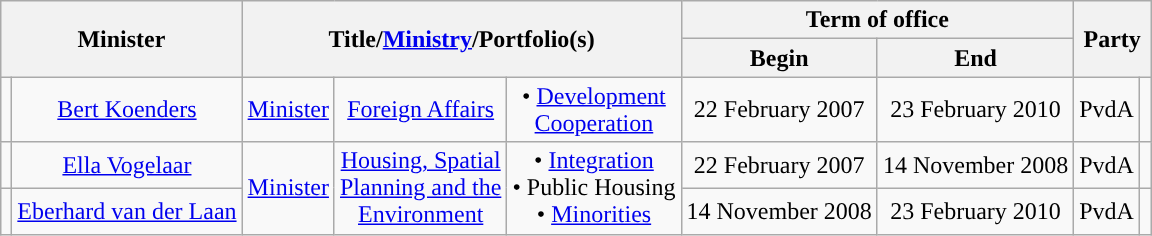<table class="wikitable sortable" style="text-align:center">
<tr>
<th rowspan=2 colspan=2>Minister</th>
<th colspan=3 rowspan=2>Title/<a href='#'>Ministry</a>/Portfolio(s)</th>
<th class=unsortable colspan="2">Term of office</th>
<th rowspan=2 colspan=2>Party</th>
</tr>
<tr>
<th data-sort-type=date>Begin</th>
<th data-sort-type=date>End</th>
</tr>
<tr>
<td></td>
<td><a href='#'>Bert Koenders</a></td>
<td><a href='#'>Minister</a></td>
<td><a href='#'>Foreign Affairs</a></td>
<td>• <a href='#'>Development <br> Cooperation</a></td>
<td>22 February 2007</td>
<td>23 February 2010</td>
<td>PvdA</td>
<td style="background:"></td>
</tr>
<tr>
<td></td>
<td><a href='#'>Ella Vogelaar</a></td>
<td rowspan=2><a href='#'>Minister</a></td>
<td rowspan=2><a href='#'>Housing, Spatial <br> Planning and the <br> Environment</a></td>
<td rowspan=2>• <a href='#'>Integration</a> <br> • Public Housing <br> • <a href='#'>Minorities</a></td>
<td>22 February 2007</td>
<td>14 November 2008</td>
<td>PvdA</td>
<td style="background:"></td>
</tr>
<tr>
<td></td>
<td><a href='#'>Eberhard van der Laan</a></td>
<td>14 November 2008</td>
<td>23 February 2010</td>
<td>PvdA</td>
<td style="background:"></td>
</tr>
</table>
